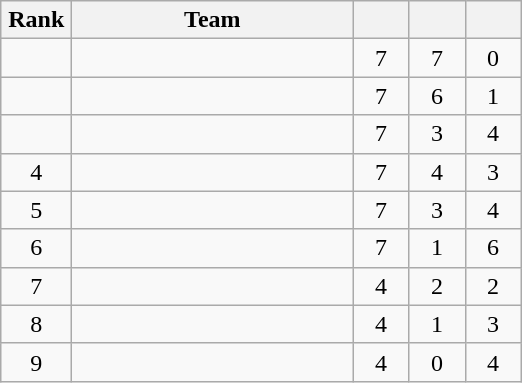<table class="wikitable" style="text-align: center;">
<tr>
<th width=40>Rank</th>
<th width=180>Team</th>
<th width=30></th>
<th width=30></th>
<th width=30></th>
</tr>
<tr>
<td></td>
<td align="left"></td>
<td>7</td>
<td>7</td>
<td>0</td>
</tr>
<tr>
<td></td>
<td align="left"></td>
<td>7</td>
<td>6</td>
<td>1</td>
</tr>
<tr>
<td></td>
<td align="left"></td>
<td>7</td>
<td>3</td>
<td>4</td>
</tr>
<tr>
<td>4</td>
<td align="left"></td>
<td>7</td>
<td>4</td>
<td>3</td>
</tr>
<tr>
<td>5</td>
<td align="left"></td>
<td>7</td>
<td>3</td>
<td>4</td>
</tr>
<tr>
<td>6</td>
<td align="left"></td>
<td>7</td>
<td>1</td>
<td>6</td>
</tr>
<tr>
<td>7</td>
<td align="left"></td>
<td>4</td>
<td>2</td>
<td>2</td>
</tr>
<tr>
<td>8</td>
<td align="left"></td>
<td>4</td>
<td>1</td>
<td>3</td>
</tr>
<tr>
<td>9</td>
<td align="left"></td>
<td>4</td>
<td>0</td>
<td>4</td>
</tr>
</table>
